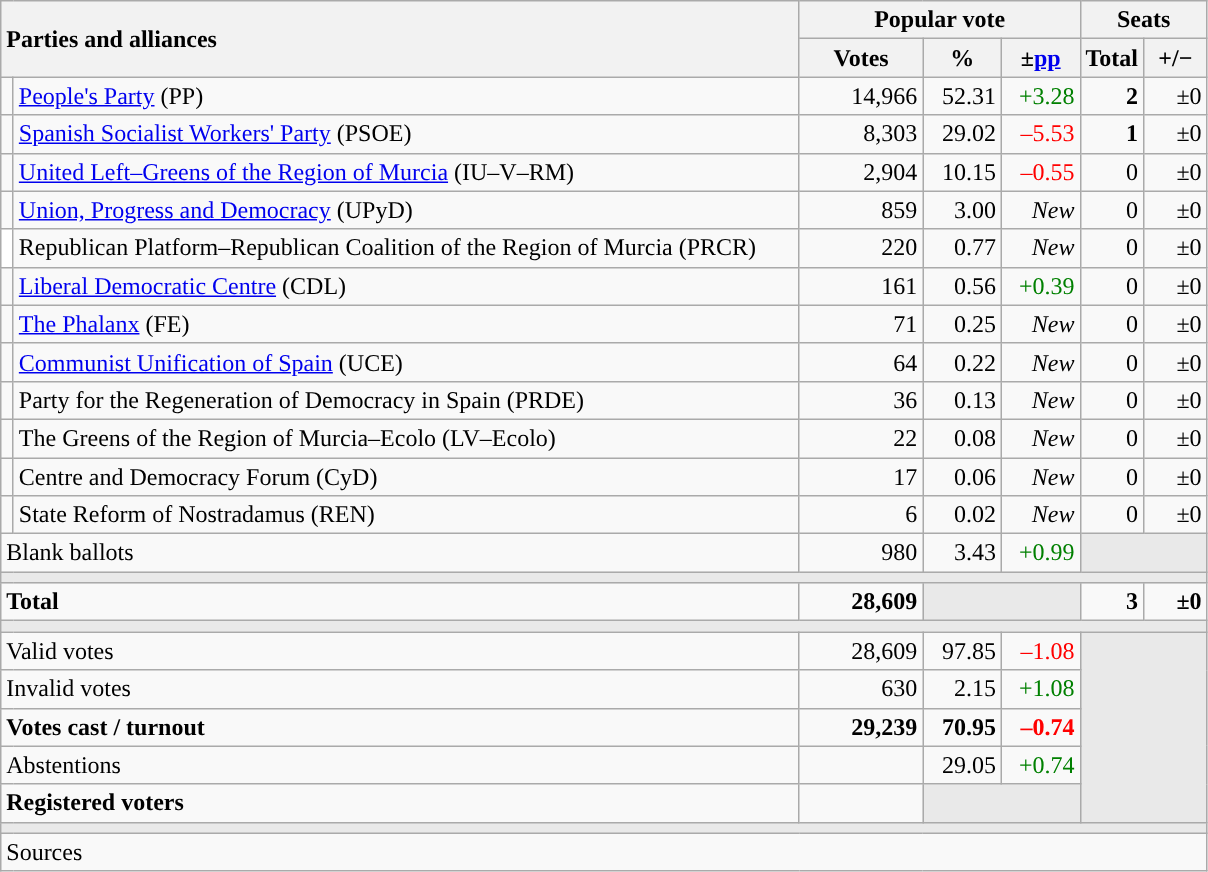<table class="wikitable" style="text-align:right;">
<tr>
<th style="text-align:left;" rowspan="2" colspan="2" width="525">Parties and alliances</th>
<th colspan="3">Popular vote</th>
<th colspan="2">Seats</th>
</tr>
<tr>
<th width="75">Votes</th>
<th width="45">%</th>
<th width="45">±<a href='#'>pp</a></th>
<th width="35">Total</th>
<th width="35">+/−</th>
</tr>
<tr>
<td width="1" style="color:inherit;background:"></td>
<td align="left"><a href='#'>People's Party</a> (PP)</td>
<td>14,966</td>
<td>52.31</td>
<td style="color:green;">+3.28</td>
<td><strong>2</strong></td>
<td>±0</td>
</tr>
<tr>
<td style="color:inherit;background:"></td>
<td align="left"><a href='#'>Spanish Socialist Workers' Party</a> (PSOE)</td>
<td>8,303</td>
<td>29.02</td>
<td style="color:red;">–5.53</td>
<td><strong>1</strong></td>
<td>±0</td>
</tr>
<tr>
<td style="color:inherit;background:"></td>
<td align="left"><a href='#'>United Left–Greens of the Region of Murcia</a> (IU–V–RM)</td>
<td>2,904</td>
<td>10.15</td>
<td style="color:red;">–0.55</td>
<td>0</td>
<td>±0</td>
</tr>
<tr>
<td style="color:inherit;background:"></td>
<td align="left"><a href='#'>Union, Progress and Democracy</a> (UPyD)</td>
<td>859</td>
<td>3.00</td>
<td><em>New</em></td>
<td>0</td>
<td>±0</td>
</tr>
<tr>
<td bgcolor="white"></td>
<td align="left">Republican Platform–Republican Coalition of the Region of Murcia (PRCR)</td>
<td>220</td>
<td>0.77</td>
<td><em>New</em></td>
<td>0</td>
<td>±0</td>
</tr>
<tr>
<td style="color:inherit;background:"></td>
<td align="left"><a href='#'>Liberal Democratic Centre</a> (CDL)</td>
<td>161</td>
<td>0.56</td>
<td style="color:green;">+0.39</td>
<td>0</td>
<td>±0</td>
</tr>
<tr>
<td style="color:inherit;background:"></td>
<td align="left"><a href='#'>The Phalanx</a> (FE)</td>
<td>71</td>
<td>0.25</td>
<td><em>New</em></td>
<td>0</td>
<td>±0</td>
</tr>
<tr>
<td style="color:inherit;background:"></td>
<td align="left"><a href='#'>Communist Unification of Spain</a> (UCE)</td>
<td>64</td>
<td>0.22</td>
<td><em>New</em></td>
<td>0</td>
<td>±0</td>
</tr>
<tr>
<td style="color:inherit;background:"></td>
<td align="left">Party for the Regeneration of Democracy in Spain (PRDE)</td>
<td>36</td>
<td>0.13</td>
<td><em>New</em></td>
<td>0</td>
<td>±0</td>
</tr>
<tr>
<td style="color:inherit;background:"></td>
<td align="left">The Greens of the Region of Murcia–Ecolo (LV–Ecolo)</td>
<td>22</td>
<td>0.08</td>
<td><em>New</em></td>
<td>0</td>
<td>±0</td>
</tr>
<tr>
<td style="color:inherit;background:"></td>
<td align="left">Centre and Democracy Forum (CyD)</td>
<td>17</td>
<td>0.06</td>
<td><em>New</em></td>
<td>0</td>
<td>±0</td>
</tr>
<tr>
<td style="color:inherit;background:"></td>
<td align="left">State Reform of Nostradamus (REN)</td>
<td>6</td>
<td>0.02</td>
<td><em>New</em></td>
<td>0</td>
<td>±0</td>
</tr>
<tr>
<td align="left" colspan="2">Blank ballots</td>
<td>980</td>
<td>3.43</td>
<td style="color:green;">+0.99</td>
<td bgcolor="#E9E9E9" colspan="2"></td>
</tr>
<tr>
<td colspan="7" bgcolor="#E9E9E9"></td>
</tr>
<tr style="font-weight:bold;">
<td align="left" colspan="2">Total</td>
<td>28,609</td>
<td bgcolor="#E9E9E9" colspan="2"></td>
<td>3</td>
<td>±0</td>
</tr>
<tr>
<td colspan="7" bgcolor="#E9E9E9"></td>
</tr>
<tr>
<td align="left" colspan="2">Valid votes</td>
<td>28,609</td>
<td>97.85</td>
<td style="color:red;">–1.08</td>
<td bgcolor="#E9E9E9" colspan="2" rowspan="5"></td>
</tr>
<tr>
<td align="left" colspan="2">Invalid votes</td>
<td>630</td>
<td>2.15</td>
<td style="color:green;">+1.08</td>
</tr>
<tr style="font-weight:bold;">
<td align="left" colspan="2">Votes cast / turnout</td>
<td>29,239</td>
<td>70.95</td>
<td style="color:red;">–0.74</td>
</tr>
<tr>
<td align="left" colspan="2">Abstentions</td>
<td></td>
<td>29.05</td>
<td style="color:green;">+0.74</td>
</tr>
<tr style="font-weight:bold;">
<td align="left" colspan="2">Registered voters</td>
<td></td>
<td bgcolor="#E9E9E9" colspan="2"></td>
</tr>
<tr>
<td colspan="7" bgcolor="#E9E9E9"></td>
</tr>
<tr>
<td align="left" colspan="7">Sources</td>
</tr>
</table>
